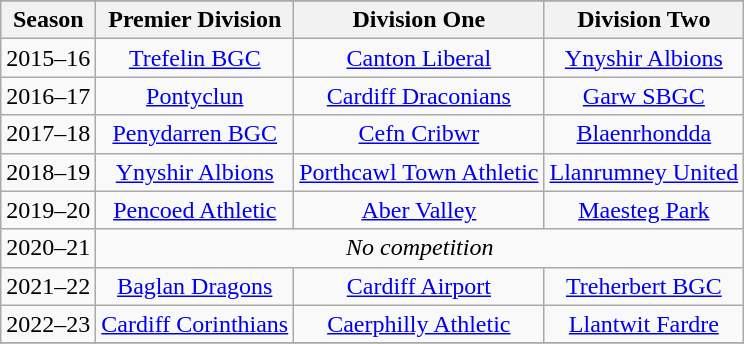<table class="wikitable" style="text-align: center">
<tr>
</tr>
<tr>
<th>Season</th>
<th>Premier Division</th>
<th>Division One</th>
<th>Division Two</th>
</tr>
<tr>
<td>2015–16</td>
<td><a href='#'>Trefelin BGC</a></td>
<td><a href='#'>Canton Liberal</a></td>
<td><a href='#'>Ynyshir Albions</a></td>
</tr>
<tr>
<td>2016–17</td>
<td><a href='#'>Pontyclun</a></td>
<td><a href='#'>Cardiff Draconians</a></td>
<td><a href='#'>Garw SBGC</a></td>
</tr>
<tr>
<td>2017–18</td>
<td><a href='#'>Penydarren BGC</a></td>
<td><a href='#'>Cefn Cribwr</a></td>
<td><a href='#'>Blaenrhondda</a></td>
</tr>
<tr>
<td>2018–19</td>
<td><a href='#'>Ynyshir Albions</a></td>
<td><a href='#'>Porthcawl Town Athletic</a></td>
<td><a href='#'>Llanrumney United</a></td>
</tr>
<tr>
<td>2019–20</td>
<td><a href='#'>Pencoed Athletic</a></td>
<td><a href='#'>Aber Valley</a></td>
<td><a href='#'>Maesteg Park</a></td>
</tr>
<tr>
<td>2020–21</td>
<td colspan="3"><em>No competition</em></td>
</tr>
<tr>
<td>2021–22</td>
<td><a href='#'>Baglan Dragons</a></td>
<td><a href='#'>Cardiff Airport</a></td>
<td><a href='#'>Treherbert BGC</a></td>
</tr>
<tr>
<td>2022–23</td>
<td><a href='#'>Cardiff Corinthians</a></td>
<td><a href='#'>Caerphilly Athletic</a></td>
<td><a href='#'>Llantwit Fardre</a></td>
</tr>
<tr>
</tr>
</table>
